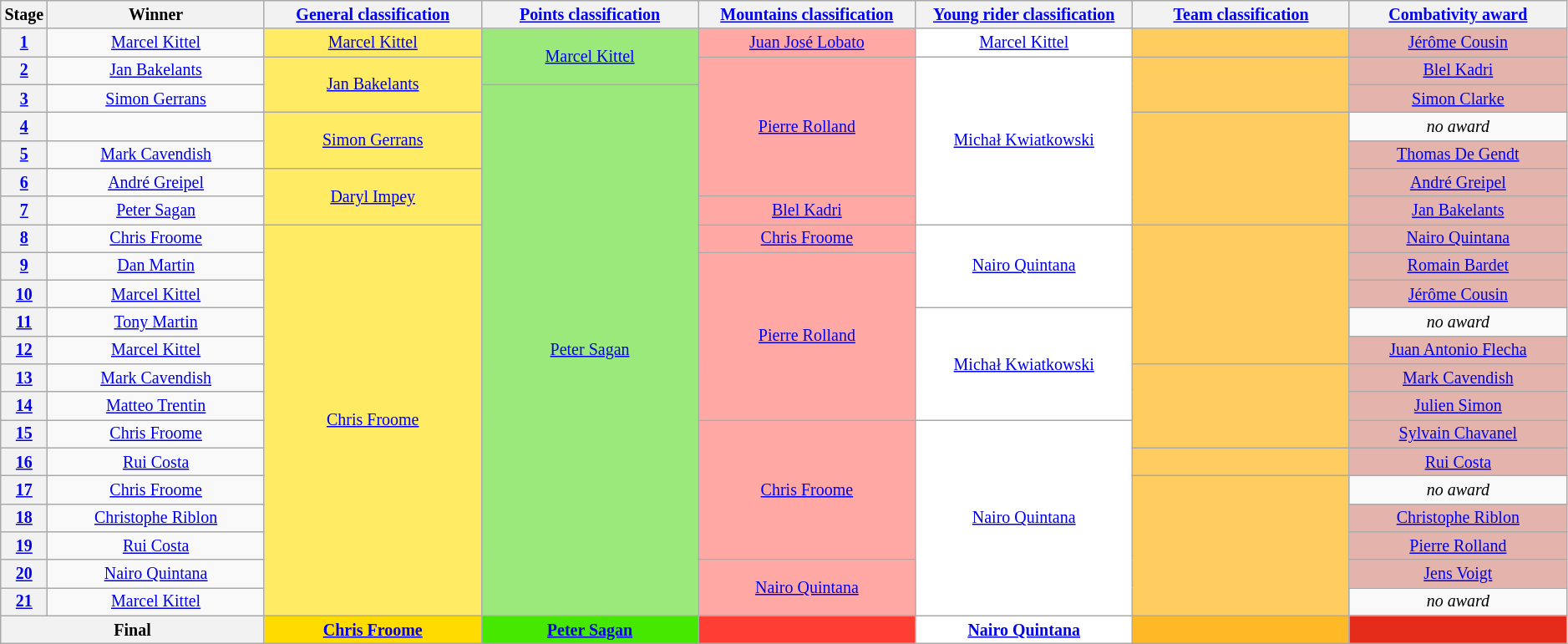<table class="wikitable" style="text-align: center; font-size:smaller;">
<tr>
<th scope="col" style="width:1%;">Stage</th>
<th scope="col" style="width:14%;">Winner</th>
<th scope="col" style="width:14%;"><a href='#'>General classification</a><br></th>
<th scope="col" style="width:14%;"><a href='#'>Points classification</a><br></th>
<th scope="col" style="width:14%;"><a href='#'>Mountains classification</a><br></th>
<th scope="col" style="width:14%;"><a href='#'>Young rider classification</a><br></th>
<th scope="col" style="width:14%;"><a href='#'>Team classification</a><br></th>
<th scope="col" style="width:14%;"><a href='#'>Combativity award</a><br></th>
</tr>
<tr>
<th scope="row"><a href='#'>1</a></th>
<td><a href='#'>Marcel Kittel</a></td>
<td style="background:#FFEB64;"><a href='#'>Marcel Kittel</a></td>
<td style="background:#9CE97B;" rowspan="2"><a href='#'>Marcel Kittel</a></td>
<td style="background:#FFA8A4;"><a href='#'>Juan José Lobato</a></td>
<td style="background:white;"><a href='#'>Marcel Kittel</a></td>
<td style="background:#FFCD5F;"></td>
<td style="background:#E4B3AB;"><a href='#'>Jérôme Cousin</a></td>
</tr>
<tr>
<th scope="row"><a href='#'>2</a></th>
<td><a href='#'>Jan Bakelants</a></td>
<td style="background:#FFEB64;" rowspan="2"><a href='#'>Jan Bakelants</a></td>
<td style="background:#FFA8A4;" rowspan="5"><a href='#'>Pierre Rolland</a></td>
<td style="background:white;" rowspan="6"><a href='#'>Michał Kwiatkowski</a></td>
<td style="background:#FFCD5F;" rowspan="2"></td>
<td style="background:#E4B3AB;"><a href='#'>Blel Kadri</a></td>
</tr>
<tr>
<th scope="row"><a href='#'>3</a></th>
<td><a href='#'>Simon Gerrans</a></td>
<td style="background:#9CE97B;" rowspan="19"><a href='#'>Peter Sagan</a></td>
<td style="background:#E4B3AB;"><a href='#'>Simon Clarke</a></td>
</tr>
<tr>
<th scope="row"><a href='#'>4</a></th>
<td></td>
<td style="background:#FFEB64;" rowspan="2"><a href='#'>Simon Gerrans</a></td>
<td style="background:#FFCD5F;" rowspan="4"></td>
<td><em>no award</em></td>
</tr>
<tr>
<th scope="row"><a href='#'>5</a></th>
<td><a href='#'>Mark Cavendish</a></td>
<td style="background:#E4B3AB;"><a href='#'>Thomas De Gendt</a></td>
</tr>
<tr>
<th scope="row"><a href='#'>6</a></th>
<td><a href='#'>André Greipel</a></td>
<td style="background:#FFEB64;" rowspan="2"><a href='#'>Daryl Impey</a></td>
<td style="background:#E4B3AB;"><a href='#'>André Greipel</a></td>
</tr>
<tr>
<th scope="row"><a href='#'>7</a></th>
<td><a href='#'>Peter Sagan</a></td>
<td style="background:#FFA8A4;"><a href='#'>Blel Kadri</a></td>
<td style="background:#E4B3AB;"><a href='#'>Jan Bakelants</a></td>
</tr>
<tr>
<th scope="row"><a href='#'>8</a></th>
<td><a href='#'>Chris Froome</a></td>
<td style="background:#FFEB64;"  rowspan="14"><a href='#'>Chris Froome</a></td>
<td style="background:#FFA8A4;"><a href='#'>Chris Froome</a></td>
<td style="background:white;" rowspan="3"><a href='#'>Nairo Quintana</a></td>
<td style="background:#FFCD5F;" rowspan="5"></td>
<td style="background:#E4B3AB;"><a href='#'>Nairo Quintana</a></td>
</tr>
<tr>
<th scope="row"><a href='#'>9</a></th>
<td><a href='#'>Dan Martin</a></td>
<td style="background:#FFA8A4;" rowspan="6"><a href='#'>Pierre Rolland</a></td>
<td style="background:#E4B3AB;"><a href='#'>Romain Bardet</a></td>
</tr>
<tr>
<th scope="row"><a href='#'>10</a></th>
<td><a href='#'>Marcel Kittel</a></td>
<td style="background:#E4B3AB;"><a href='#'>Jérôme Cousin</a></td>
</tr>
<tr>
<th scope="row"><a href='#'>11</a></th>
<td><a href='#'>Tony Martin</a></td>
<td style="background:white;" rowspan="4"><a href='#'>Michał Kwiatkowski</a></td>
<td><em>no award</em></td>
</tr>
<tr>
<th scope="row"><a href='#'>12</a></th>
<td><a href='#'>Marcel Kittel</a></td>
<td style="background:#E4B3AB;"><a href='#'>Juan Antonio Flecha</a></td>
</tr>
<tr>
<th scope="row"><a href='#'>13</a></th>
<td><a href='#'>Mark Cavendish</a></td>
<td style="background:#FFCD5F;" rowspan="3"></td>
<td style="background:#E4B3AB;"><a href='#'>Mark Cavendish</a></td>
</tr>
<tr>
<th scope="row"><a href='#'>14</a></th>
<td><a href='#'>Matteo Trentin</a></td>
<td style="background:#E4B3AB;"><a href='#'>Julien Simon</a></td>
</tr>
<tr>
<th scope="row"><a href='#'>15</a></th>
<td><a href='#'>Chris Froome</a></td>
<td style="background:#FFA8A4;" rowspan="5"><a href='#'>Chris Froome</a></td>
<td style="background:white;" rowspan="7"><a href='#'>Nairo Quintana</a></td>
<td style="background:#E4B3AB;"><a href='#'>Sylvain Chavanel</a></td>
</tr>
<tr>
<th scope="row"><a href='#'>16</a></th>
<td><a href='#'>Rui Costa</a></td>
<td style="background:#FFCD5F;"></td>
<td style="background:#E4B3AB;"><a href='#'>Rui Costa</a></td>
</tr>
<tr>
<th scope="row"><a href='#'>17</a></th>
<td><a href='#'>Chris Froome</a></td>
<td style="background:#FFCD5F;" rowspan="5"></td>
<td><em>no award</em></td>
</tr>
<tr>
<th scope="row"><a href='#'>18</a></th>
<td><a href='#'>Christophe Riblon</a></td>
<td style="background:#E4B3AB;"><a href='#'>Christophe Riblon</a></td>
</tr>
<tr>
<th scope="row"><a href='#'>19</a></th>
<td><a href='#'>Rui Costa</a></td>
<td style="background:#E4B3AB;"><a href='#'>Pierre Rolland</a></td>
</tr>
<tr>
<th scope="row"><a href='#'>20</a></th>
<td><a href='#'>Nairo Quintana</a></td>
<td style="background:#FFA8A4;" rowspan="2"><a href='#'>Nairo Quintana</a></td>
<td style="background:#E4B3AB;"><a href='#'>Jens Voigt</a></td>
</tr>
<tr>
<th scope="row"><a href='#'>21</a></th>
<td><a href='#'>Marcel Kittel</a></td>
<td><em>no award</em></td>
</tr>
<tr>
<th colspan="2">Final</th>
<th style="background:#FFDB00;"><a href='#'>Chris Froome</a></th>
<th style="background:#46E800;"><a href='#'>Peter Sagan</a></th>
<th style="background:#FF3E33;"></th>
<th style="background:white;"><a href='#'>Nairo Quintana</a></th>
<th style="background:#FFB927;"></th>
<th style="background:#E42A19;"></th>
</tr>
</table>
